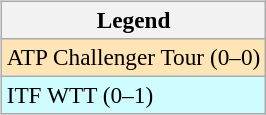<table>
<tr valign=top>
<td><br><table class=wikitable style=font-size:97%>
<tr>
<th>Legend</th>
</tr>
<tr style="background:moccasin;">
<td>ATP Challenger Tour (0–0)</td>
</tr>
<tr style="background:#cffcff;">
<td>ITF WTT (0–1)</td>
</tr>
</table>
</td>
<td></td>
</tr>
</table>
